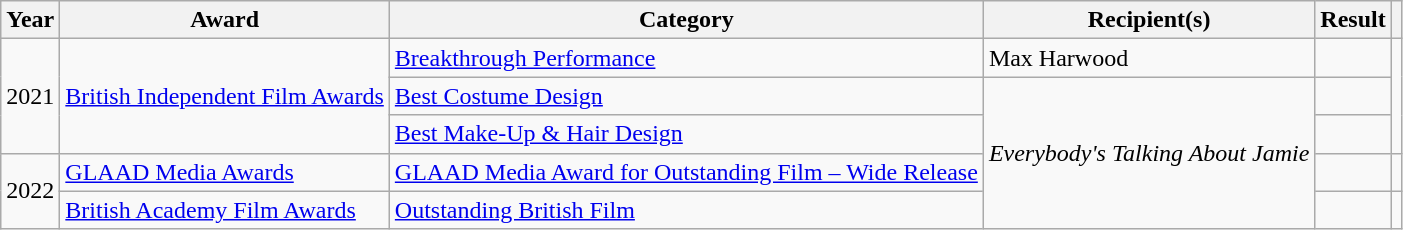<table class="wikitable plainrowheaders sortable">
<tr>
<th scope="col">Year</th>
<th scope="col">Award</th>
<th scope="col">Category</th>
<th scope="col">Recipient(s)</th>
<th scope="col">Result</th>
<th scope="col" class="unsortable"></th>
</tr>
<tr>
<td rowspan=3>2021</td>
<td rowspan=3><a href='#'>British Independent Film Awards</a></td>
<td><a href='#'>Breakthrough Performance</a></td>
<td>Max Harwood</td>
<td></td>
<td rowspan=3></td>
</tr>
<tr>
<td><a href='#'>Best Costume Design</a></td>
<td rowspan=4><em>Everybody's Talking About Jamie</em></td>
<td></td>
</tr>
<tr>
<td><a href='#'>Best Make-Up & Hair Design</a></td>
<td></td>
</tr>
<tr>
<td rowspan=2>2022</td>
<td><a href='#'>GLAAD Media Awards</a></td>
<td><a href='#'>GLAAD Media Award for Outstanding Film – Wide Release</a></td>
<td></td>
<td></td>
</tr>
<tr>
<td><a href='#'>British Academy Film Awards</a></td>
<td><a href='#'>Outstanding British Film</a></td>
<td></td>
<td></td>
</tr>
</table>
